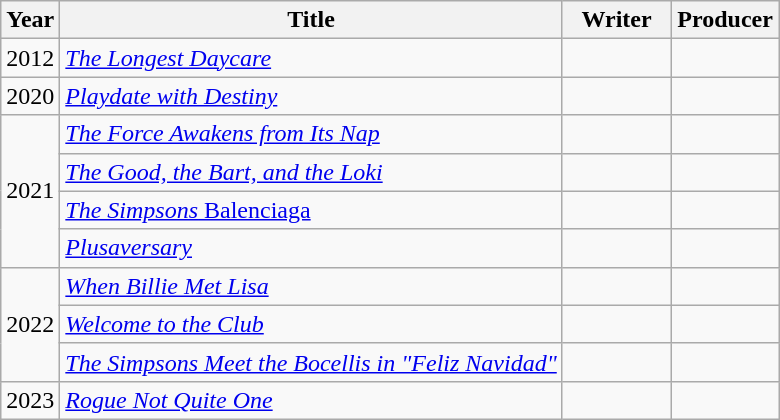<table class="wikitable">
<tr>
<th>Year</th>
<th>Title</th>
<th width=65>Writer</th>
<th width=65>Producer</th>
</tr>
<tr>
<td>2012</td>
<td><em><a href='#'>The Longest Daycare</a></em></td>
<td></td>
<td></td>
</tr>
<tr>
<td>2020</td>
<td><em><a href='#'>Playdate with Destiny</a></em></td>
<td></td>
<td></td>
</tr>
<tr>
<td rowspan=4>2021</td>
<td><em><a href='#'>The Force Awakens from Its Nap</a></em></td>
<td></td>
<td></td>
</tr>
<tr>
<td><em><a href='#'>The Good, the Bart, and the Loki</a></em></td>
<td></td>
<td></td>
</tr>
<tr>
<td><a href='#'><em>The Simpsons</em> Balenciaga</a></td>
<td></td>
<td></td>
</tr>
<tr>
<td><em><a href='#'>Plusaversary</a></em></td>
<td></td>
<td></td>
</tr>
<tr>
<td rowspan=3>2022</td>
<td><em><a href='#'>When Billie Met Lisa</a></em></td>
<td></td>
<td></td>
</tr>
<tr>
<td><em><a href='#'>Welcome to the Club</a></em></td>
<td></td>
<td></td>
</tr>
<tr>
<td><em><a href='#'>The Simpsons Meet the Bocellis in "Feliz Navidad"</a></em></td>
<td></td>
<td></td>
</tr>
<tr>
<td>2023</td>
<td><em><a href='#'>Rogue Not Quite One</a></em></td>
<td></td>
<td></td>
</tr>
</table>
